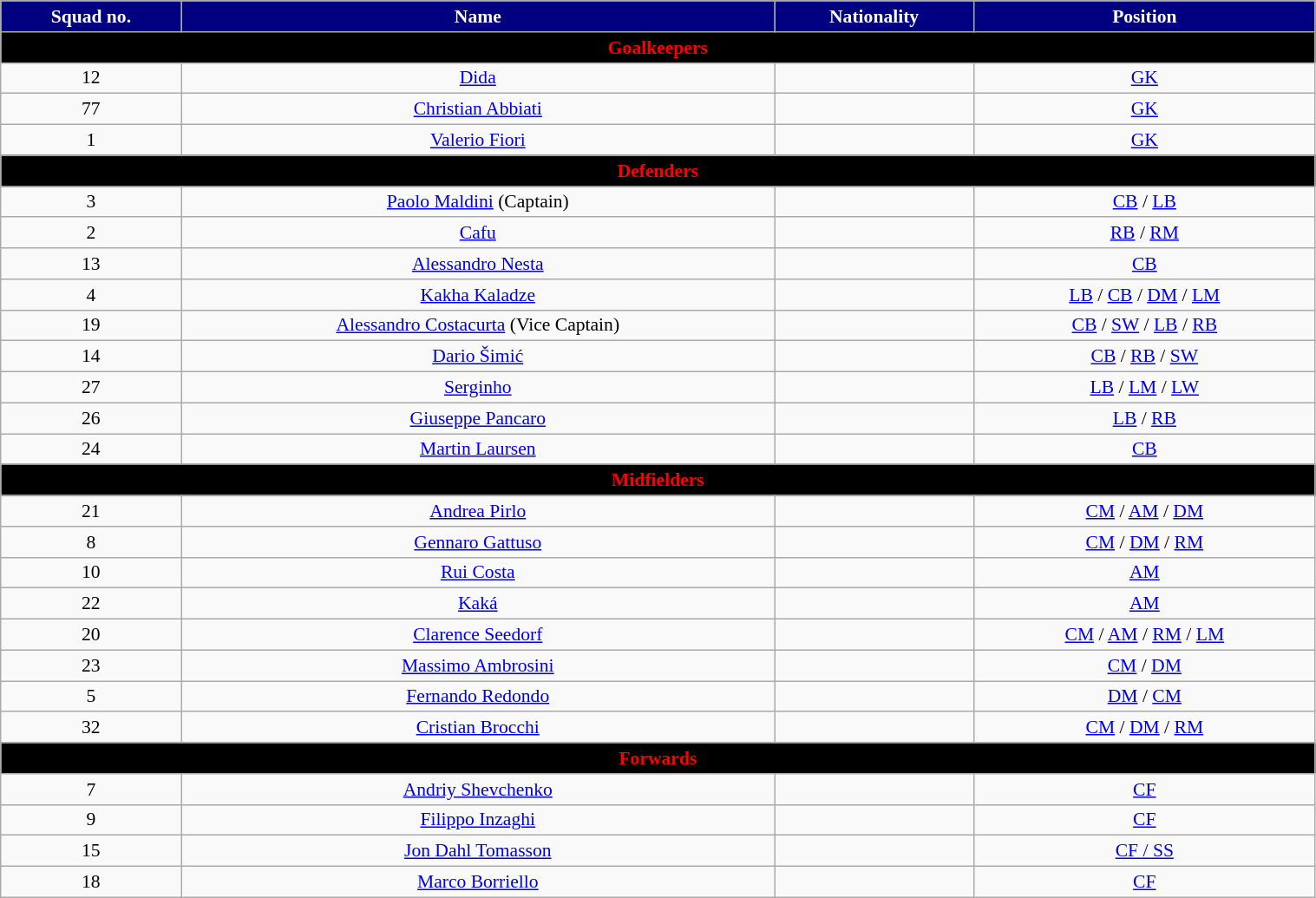<table class="wikitable" style="text-align:center; font-size:90%; width:80%">
<tr>
<th style="background:#000080; color:white; text-align:center">Squad no.</th>
<th style="background:#000080; color:white; text-align:center">Name</th>
<th style="background:#000080; color:white; text-align:center">Nationality</th>
<th style="background:#000080; color:white; text-align:center">Position</th>
</tr>
<tr>
<th colspan="6" style="background:#000000; color:red; text-align:center">Goalkeepers</th>
</tr>
<tr>
<td>12</td>
<td><a href='#'>Dida</a></td>
<td></td>
<td><a href='#'>GK</a></td>
</tr>
<tr>
<td>77</td>
<td><a href='#'>Christian Abbiati</a></td>
<td></td>
<td><a href='#'>GK</a></td>
</tr>
<tr>
<td>1</td>
<td><a href='#'>Valerio Fiori</a></td>
<td></td>
<td><a href='#'>GK</a></td>
</tr>
<tr>
<th colspan="6" style="background:#000000; color:red; text-align:center">Defenders</th>
</tr>
<tr>
<td>3</td>
<td><a href='#'>Paolo Maldini</a> (Captain)</td>
<td></td>
<td><a href='#'>CB</a> / <a href='#'>LB</a></td>
</tr>
<tr>
<td>2</td>
<td><a href='#'>Cafu</a></td>
<td></td>
<td><a href='#'>RB</a> / <a href='#'>RM</a></td>
</tr>
<tr>
<td>13</td>
<td><a href='#'>Alessandro Nesta</a></td>
<td></td>
<td><a href='#'>CB</a></td>
</tr>
<tr>
<td>4</td>
<td><a href='#'>Kakha Kaladze</a></td>
<td></td>
<td><a href='#'>LB</a> / <a href='#'>CB</a> / <a href='#'>DM</a> / <a href='#'>LM</a></td>
</tr>
<tr>
<td>19</td>
<td><a href='#'>Alessandro Costacurta</a> (Vice Captain)</td>
<td></td>
<td><a href='#'>CB</a> / <a href='#'>SW</a> / <a href='#'>LB</a> / <a href='#'>RB</a></td>
</tr>
<tr>
<td>14</td>
<td><a href='#'>Dario Šimić</a></td>
<td></td>
<td><a href='#'>CB</a> / <a href='#'>RB</a> / <a href='#'>SW</a></td>
</tr>
<tr>
<td>27</td>
<td><a href='#'>Serginho</a></td>
<td></td>
<td><a href='#'>LB</a> / <a href='#'>LM</a> / <a href='#'>LW</a></td>
</tr>
<tr>
<td>26</td>
<td><a href='#'>Giuseppe Pancaro</a></td>
<td></td>
<td><a href='#'>LB</a> / <a href='#'>RB</a></td>
</tr>
<tr>
<td>24</td>
<td><a href='#'>Martin Laursen</a></td>
<td></td>
<td><a href='#'>CB</a></td>
</tr>
<tr>
<th colspan="6" style="background:#000000; color:red; text-align:center">Midfielders</th>
</tr>
<tr>
<td>21</td>
<td><a href='#'>Andrea Pirlo</a></td>
<td></td>
<td><a href='#'>CM</a> / <a href='#'>AM</a> / <a href='#'>DM</a></td>
</tr>
<tr>
<td>8</td>
<td><a href='#'>Gennaro Gattuso</a></td>
<td></td>
<td><a href='#'>CM</a> / <a href='#'>DM</a> / <a href='#'>RM</a></td>
</tr>
<tr>
<td>10</td>
<td><a href='#'>Rui Costa</a></td>
<td></td>
<td><a href='#'>AM</a></td>
</tr>
<tr>
<td>22</td>
<td><a href='#'>Kaká</a></td>
<td></td>
<td><a href='#'>AM</a></td>
</tr>
<tr>
<td>20</td>
<td><a href='#'>Clarence Seedorf</a></td>
<td></td>
<td><a href='#'>CM</a> / <a href='#'>AM</a> / <a href='#'>RM</a> / <a href='#'>LM</a></td>
</tr>
<tr>
<td>23</td>
<td><a href='#'>Massimo Ambrosini</a></td>
<td></td>
<td><a href='#'>CM</a> / <a href='#'>DM</a></td>
</tr>
<tr>
<td>5</td>
<td><a href='#'>Fernando Redondo</a></td>
<td></td>
<td><a href='#'>DM</a> / <a href='#'>CM</a></td>
</tr>
<tr>
<td>32</td>
<td><a href='#'>Cristian Brocchi</a></td>
<td></td>
<td><a href='#'>CM</a> / <a href='#'>DM</a> / <a href='#'>RM</a></td>
</tr>
<tr>
<th colspan="7" style="background:#000000; color:red; text-align:center">Forwards</th>
</tr>
<tr>
<td>7</td>
<td><a href='#'>Andriy Shevchenko</a></td>
<td></td>
<td><a href='#'>CF</a></td>
</tr>
<tr>
<td>9</td>
<td><a href='#'>Filippo Inzaghi</a></td>
<td></td>
<td><a href='#'>CF</a></td>
</tr>
<tr>
<td>15</td>
<td><a href='#'>Jon Dahl Tomasson</a></td>
<td></td>
<td><a href='#'>CF / SS</a></td>
</tr>
<tr>
<td>18</td>
<td><a href='#'>Marco Borriello</a></td>
<td></td>
<td><a href='#'>CF</a></td>
</tr>
</table>
